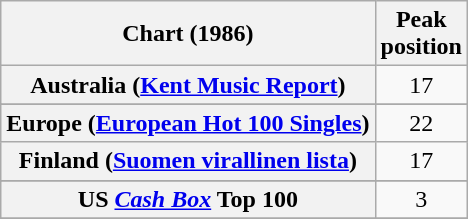<table class="wikitable sortable plainrowheaders" style="text-align:center">
<tr>
<th scope="col">Chart (1986)</th>
<th scope="col">Peak<br>position</th>
</tr>
<tr>
<th scope="row">Australia (<a href='#'>Kent Music Report</a>)</th>
<td>17</td>
</tr>
<tr>
</tr>
<tr>
</tr>
<tr>
</tr>
<tr>
<th scope="row">Europe (<a href='#'>European Hot 100 Singles</a>)</th>
<td>22</td>
</tr>
<tr>
<th scope="row">Finland (<a href='#'>Suomen virallinen lista</a>)</th>
<td>17</td>
</tr>
<tr>
</tr>
<tr>
</tr>
<tr>
</tr>
<tr>
</tr>
<tr>
</tr>
<tr>
</tr>
<tr>
</tr>
<tr>
</tr>
<tr>
</tr>
<tr>
</tr>
<tr>
<th scope="row">US <em><a href='#'>Cash Box</a></em> Top 100</th>
<td>3</td>
</tr>
<tr>
</tr>
</table>
